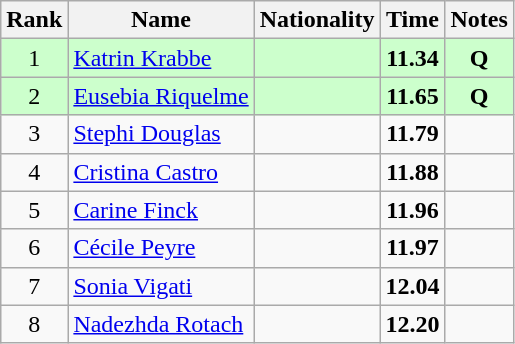<table class="wikitable sortable" style="text-align:center">
<tr>
<th>Rank</th>
<th>Name</th>
<th>Nationality</th>
<th>Time</th>
<th>Notes</th>
</tr>
<tr bgcolor=ccffcc>
<td>1</td>
<td align=left><a href='#'>Katrin Krabbe</a></td>
<td align=left></td>
<td><strong>11.34</strong></td>
<td><strong>Q</strong></td>
</tr>
<tr bgcolor=ccffcc>
<td>2</td>
<td align=left><a href='#'>Eusebia Riquelme</a></td>
<td align=left></td>
<td><strong>11.65</strong></td>
<td><strong>Q</strong></td>
</tr>
<tr>
<td>3</td>
<td align=left><a href='#'>Stephi Douglas</a></td>
<td align=left></td>
<td><strong>11.79</strong></td>
<td></td>
</tr>
<tr>
<td>4</td>
<td align=left><a href='#'>Cristina Castro</a></td>
<td align=left></td>
<td><strong>11.88</strong></td>
<td></td>
</tr>
<tr>
<td>5</td>
<td align=left><a href='#'>Carine Finck</a></td>
<td align=left></td>
<td><strong>11.96</strong></td>
<td></td>
</tr>
<tr>
<td>6</td>
<td align=left><a href='#'>Cécile Peyre</a></td>
<td align=left></td>
<td><strong>11.97</strong></td>
<td></td>
</tr>
<tr>
<td>7</td>
<td align=left><a href='#'>Sonia Vigati</a></td>
<td align=left></td>
<td><strong>12.04</strong></td>
<td></td>
</tr>
<tr>
<td>8</td>
<td align=left><a href='#'>Nadezhda Rotach</a></td>
<td align=left></td>
<td><strong>12.20</strong></td>
<td></td>
</tr>
</table>
